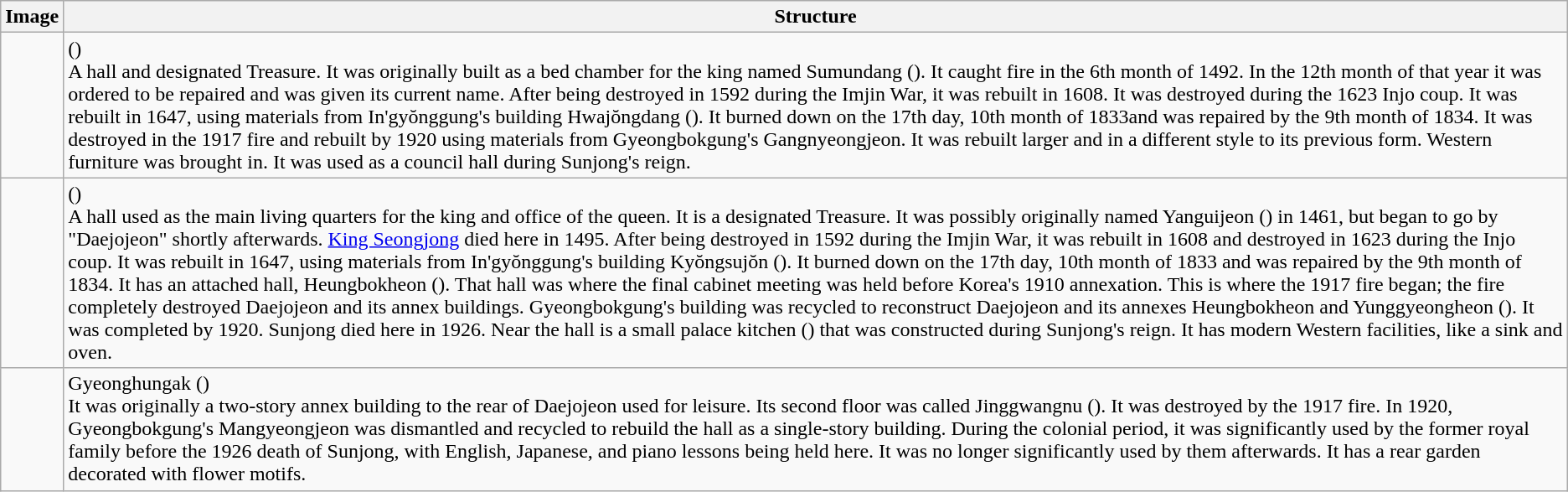<table class="wikitable">
<tr>
<th>Image</th>
<th>Structure</th>
</tr>
<tr>
<td></td>
<td> ()<br>A hall and designated Treasure. It was originally built as a bed chamber for the king named Sumundang (). It caught fire in the 6th month of 1492. In the 12th month of that year it was ordered to be repaired and was given its current name. After being destroyed in 1592 during the Imjin War, it was rebuilt in 1608. It was destroyed during the 1623 Injo coup. It was rebuilt in 1647, using materials from In'gyŏnggung's building Hwajŏngdang (). It burned down on the 17th day, 10th month of 1833and was repaired by the 9th month of 1834. It was destroyed in the 1917 fire and rebuilt by 1920 using materials from Gyeongbokgung's Gangnyeongjeon. It was rebuilt larger and in a different style to its previous form. Western furniture was brought in. It was used as a council hall during Sunjong's reign.</td>
</tr>
<tr>
<td></td>
<td> ()<br>A hall used as the main living quarters for the king and office of the queen. It is a designated Treasure. It was possibly originally named Yanguijeon () in 1461, but began to go by "Daejojeon" shortly afterwards. <a href='#'>King Seongjong</a> died here in 1495. After being destroyed in 1592 during the Imjin War, it was rebuilt in 1608 and destroyed in 1623 during the Injo coup. It was rebuilt in 1647, using materials from In'gyŏnggung's building Kyŏngsujŏn (). It burned down on the 17th day, 10th month of 1833 and was repaired by the 9th month of 1834. It has an attached hall, Heungbokheon (). That hall was where the final cabinet meeting was held before Korea's 1910 annexation. This is where the 1917 fire began; the fire completely destroyed Daejojeon and its annex buildings. Gyeongbokgung's building  was recycled to reconstruct Daejojeon and its annexes Heungbokheon and Yunggyeongheon (). It was completed by 1920. Sunjong died here in 1926. Near the hall is a small palace kitchen () that was constructed during Sunjong's reign. It has modern Western facilities, like a sink and oven.</td>
</tr>
<tr>
<td></td>
<td>Gyeonghungak ()<br>It was originally a two-story annex building to the rear of Daejojeon used for leisure. Its second floor was called Jinggwangnu (). It was destroyed by the 1917 fire. In 1920, Gyeongbokgung's Mangyeongjeon was dismantled and recycled to rebuild the hall as a single-story building. During the colonial period, it was significantly used by the former royal family before the 1926 death of Sunjong, with English, Japanese, and piano lessons being held here. It was no longer significantly used by them afterwards. It has a rear garden decorated with flower motifs.</td>
</tr>
</table>
